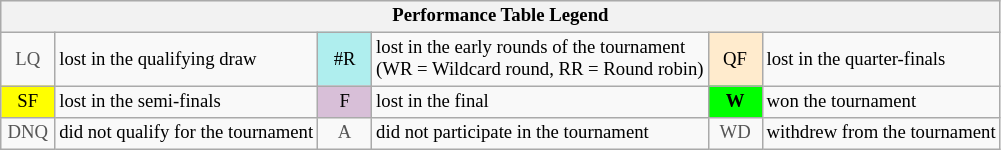<table class="wikitable" style="font-size:78%;">
<tr bgcolor="#efefef">
<th colspan="6">Performance Table Legend</th>
</tr>
<tr>
<td align="center" style="color:#555555;" width="30">LQ</td>
<td>lost in the qualifying draw</td>
<td align="center" style="background:#afeeee;">#R</td>
<td>lost in the early rounds of the tournament<br>(WR = Wildcard round, RR = Round robin)</td>
<td align="center" style="background:#ffebcd;">QF</td>
<td>lost in the quarter-finals</td>
</tr>
<tr>
<td align="center" style="background:yellow;">SF</td>
<td>lost in the semi-finals</td>
<td align="center" style="background:#D8BFD8;">F</td>
<td>lost in the final</td>
<td align="center" style="background:#00ff00;"><strong>W</strong></td>
<td>won the tournament</td>
</tr>
<tr>
<td align="center" style="color:#555555;" width="30">DNQ</td>
<td>did not qualify for the tournament</td>
<td align="center" style="color:#555555;" width="30">A</td>
<td>did not participate in the tournament</td>
<td align="center" style="color:#555555;" width="30">WD</td>
<td>withdrew from the tournament</td>
</tr>
</table>
